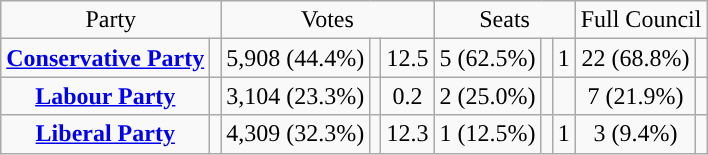<table class=wikitable style="text-align:center;">
<tr>
<td colspan=2>Party</td>
<td colspan=3>Votes</td>
<td colspan=3>Seats</td>
<td colspan=3>Full Council</td>
</tr>
<tr>
<td><strong><a href='#'>Conservative Party</a></strong></td>
<td style="background:"></td>
<td>5,908 (44.4%)</td>
<td></td>
<td> 12.5</td>
<td>5 (62.5%)</td>
<td></td>
<td> 1</td>
<td>22 (68.8%)</td>
<td></td>
</tr>
<tr>
<td><strong><a href='#'>Labour Party</a></strong></td>
<td style="background:"></td>
<td>3,104 (23.3%)</td>
<td></td>
<td> 0.2</td>
<td>2 (25.0%)</td>
<td></td>
<td></td>
<td>7 (21.9%)</td>
<td></td>
</tr>
<tr>
<td><strong><a href='#'>Liberal Party</a></strong></td>
<td style="background:"></td>
<td>4,309 (32.3%)</td>
<td></td>
<td> 12.3</td>
<td>1 (12.5%)</td>
<td></td>
<td> 1</td>
<td>3 (9.4%)</td>
<td></td>
</tr>
</table>
